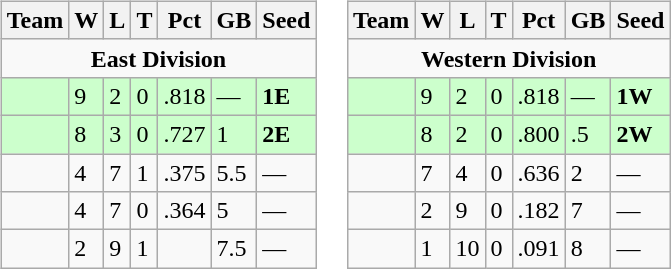<table>
<tr>
<td><br><table class="wikitable">
<tr>
<th>Team</th>
<th>W</th>
<th>L</th>
<th>T</th>
<th>Pct</th>
<th>GB</th>
<th>Seed</th>
</tr>
<tr>
<td colspan="7" align="center"><strong>East Division</strong></td>
</tr>
<tr bgcolor=ccffcc>
<td></td>
<td>9</td>
<td>2</td>
<td>0</td>
<td>.818</td>
<td>—</td>
<td><strong>1E</strong></td>
</tr>
<tr bgcolor=ccffcc>
<td></td>
<td>8</td>
<td>3</td>
<td>0</td>
<td>.727</td>
<td>1</td>
<td><strong>2E</strong></td>
</tr>
<tr>
<td></td>
<td>4</td>
<td>7</td>
<td>1</td>
<td>.375</td>
<td>5.5</td>
<td>—</td>
</tr>
<tr>
<td></td>
<td>4</td>
<td>7</td>
<td>0</td>
<td>.364</td>
<td>5</td>
<td>—</td>
</tr>
<tr>
<td></td>
<td>2</td>
<td>9</td>
<td>1</td>
<td></td>
<td>7.5</td>
<td>—</td>
</tr>
</table>
</td>
<td><br><table class="wikitable">
<tr>
<th>Team</th>
<th>W</th>
<th>L</th>
<th>T</th>
<th>Pct</th>
<th>GB</th>
<th>Seed</th>
</tr>
<tr>
<td colspan="7" align="center"><strong>Western Division</strong></td>
</tr>
<tr bgcolor=ccffcc>
<td></td>
<td>9</td>
<td>2</td>
<td>0</td>
<td>.818</td>
<td>—</td>
<td><strong>1W</strong></td>
</tr>
<tr bgcolor=ccffcc>
<td></td>
<td>8</td>
<td>2</td>
<td>0</td>
<td>.800</td>
<td>.5</td>
<td><strong>2W</strong></td>
</tr>
<tr>
<td></td>
<td>7</td>
<td>4</td>
<td>0</td>
<td>.636</td>
<td>2</td>
<td>—</td>
</tr>
<tr>
<td></td>
<td>2</td>
<td>9</td>
<td>0</td>
<td>.182</td>
<td>7</td>
<td>—</td>
</tr>
<tr>
<td></td>
<td>1</td>
<td>10</td>
<td>0</td>
<td>.091</td>
<td>8</td>
<td>—</td>
</tr>
</table>
</td>
</tr>
</table>
